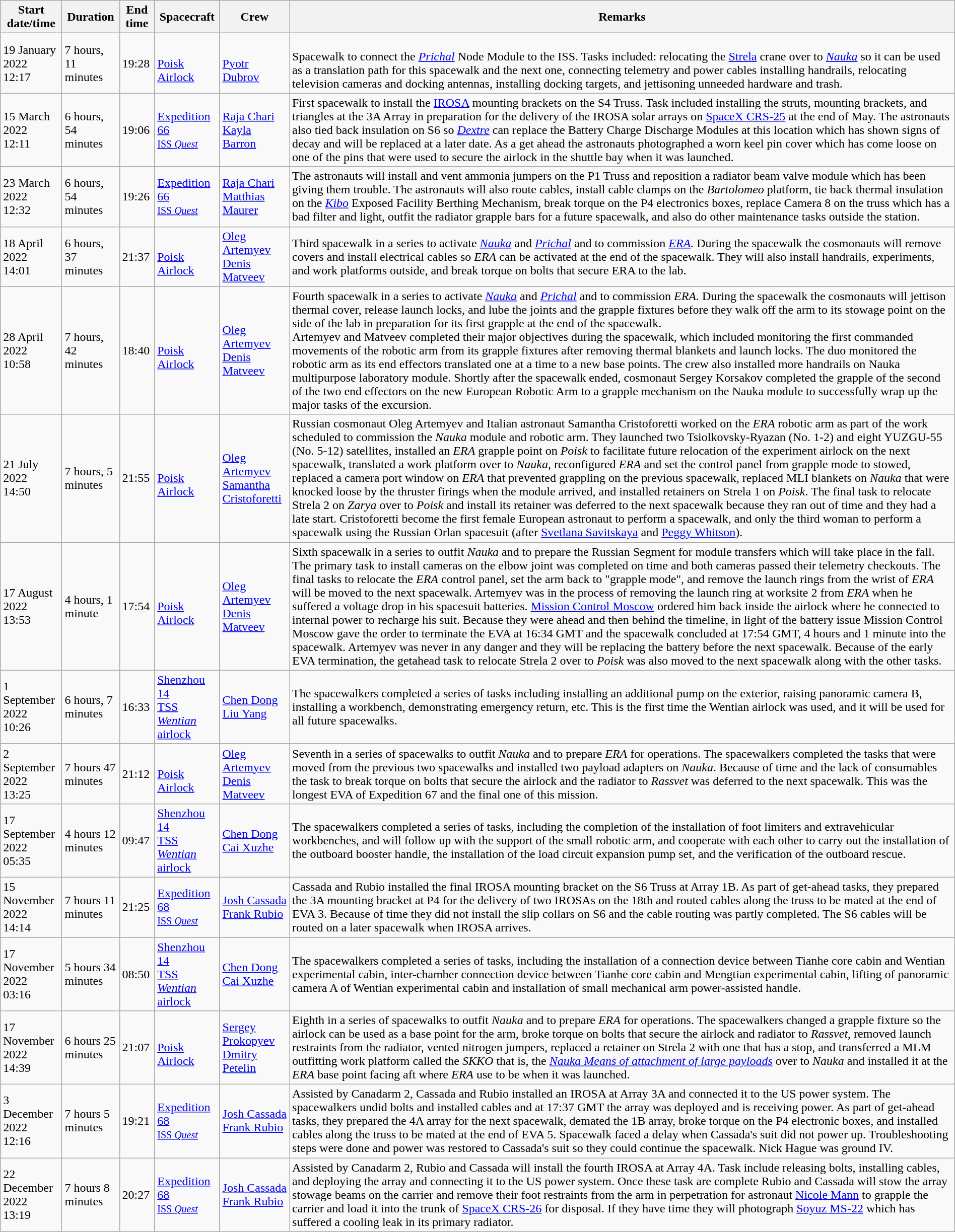<table class="wikitable" style="width:100%;">
<tr>
<th>Start date/time</th>
<th>Duration</th>
<th>End time</th>
<th>Spacecraft</th>
<th>Crew</th>
<th>Remarks</th>
</tr>
<tr>
<td>19 January 2022<br>12:17</td>
<td>7 hours, 11 minutes</td>
<td>19:28</td>
<td><br><a href='#'>Poisk Airlock</a></td>
<td><br> <a href='#'>Pyotr Dubrov</a></td>
<td><br>Spacewalk to connect the <a href='#'><em>Prichal</em></a> Node Module to the ISS. Tasks included: relocating the <a href='#'>Strela</a> crane over to <em><a href='#'>Nauka</a></em> so it can be used as a translation path for this spacewalk and the next one, connecting telemetry and power cables installing handrails, relocating television cameras and docking antennas, installing docking targets, and jettisoning unneeded hardware and trash.</td>
</tr>
<tr>
<td>15 March 2022<br>12:11</td>
<td>6 hours, 54 minutes</td>
<td>19:06</td>
<td><a href='#'>Expedition 66</a><br><small><a href='#'>ISS <em>Quest</em></a></small><br></td>
<td> <a href='#'>Raja Chari</a><br> <a href='#'>Kayla Barron</a></td>
<td>First spacewalk to install the <a href='#'>IROSA</a> mounting brackets on the S4 Truss. Task included installing the struts, mounting brackets, and triangles at the 3A Array in preparation for the delivery of the IROSA solar arrays on <a href='#'>SpaceX CRS-25</a> at the end of May. The astronauts also tied back insulation on S6 so <em><a href='#'>Dextre</a></em> can replace the Battery Charge Discharge Modules at this location which has shown signs of decay and will be replaced at a later date. As a get ahead the astronauts photographed a worn keel pin cover which has come loose on one of the pins that were used to secure the airlock in the shuttle bay when it was launched.</td>
</tr>
<tr>
<td>23 March 2022<br>12:32</td>
<td>6 hours, 54 minutes</td>
<td>19:26</td>
<td><a href='#'>Expedition 66</a><br><small><a href='#'>ISS <em>Quest</em></a></small><br></td>
<td> <a href='#'>Raja Chari</a><br> <a href='#'>Matthias Maurer</a></td>
<td>The astronauts will install and vent ammonia jumpers on the P1 Truss and reposition a radiator beam valve module which has been giving them trouble. The astronauts will also route cables, install cable clamps on the <em>Bartolomeo</em> platform, tie back thermal insulation on the <em><a href='#'>Kibo</a></em> Exposed Facility Berthing Mechanism, break torque on the P4 electronics boxes, replace Camera 8 on the truss which has a bad filter and light, outfit the radiator grapple bars for a future spacewalk, and also do other maintenance tasks outside the station.</td>
</tr>
<tr>
<td>18 April 2022<br>14:01</td>
<td>6 hours, 37 minutes</td>
<td>21:37</td>
<td><br><a href='#'>Poisk Airlock</a></td>
<td> <a href='#'>Oleg Artemyev</a><br> <a href='#'>Denis Matveev</a></td>
<td>Third spacewalk in a series to activate <em><a href='#'>Nauka</a></em> and <em><a href='#'>Prichal</a></em> and to commission <em><a href='#'>ERA</a>.</em> During the spacewalk the cosmonauts will remove covers and install electrical cables so <em>ERA</em> can be activated at the end of the spacewalk. They will also install handrails, experiments, and work platforms outside, and break torque on bolts that secure ERA to the lab.</td>
</tr>
<tr>
<td>28 April 2022<br> 10:58</td>
<td>7 hours, 42 minutes</td>
<td>18:40</td>
<td><br><a href='#'>Poisk Airlock</a></td>
<td> <a href='#'>Oleg Artemyev</a><br> <a href='#'>Denis Matveev</a></td>
<td>Fourth spacewalk in a series to activate <em><a href='#'>Nauka</a></em> and <em><a href='#'>Prichal</a></em> and to commission <em>ERA.</em> During the spacewalk the cosmonauts will jettison thermal cover, release launch locks, and lube the joints and the grapple fixtures before they walk off the arm to its stowage point on the side of the lab in preparation for its first grapple at the end of the spacewalk.<br>Artemyev and Matveev completed their major objectives during the spacewalk, which included monitoring the first commanded movements of the robotic arm from its grapple fixtures after removing thermal blankets and launch locks. The duo monitored the robotic arm as its end effectors translated one at a time to a new base points. The crew also installed more handrails on Nauka multipurpose laboratory module. Shortly after the spacewalk ended, cosmonaut Sergey Korsakov completed the grapple of the second of the two end effectors on the new European Robotic Arm to a grapple mechanism on the Nauka module to successfully wrap up the major tasks of the excursion.</td>
</tr>
<tr>
<td>21 July 2022<br>14:50</td>
<td>7 hours, 5 minutes</td>
<td>21:55</td>
<td><br><a href='#'>Poisk Airlock</a></td>
<td> <a href='#'>Oleg Artemyev</a><br> <a href='#'>Samantha Cristoforetti</a></td>
<td>Russian cosmonaut Oleg Artemyev and Italian astronaut Samantha Cristoforetti worked on the <em>ERA</em> robotic arm as part of the work scheduled to commission the <em>Nauka</em> module and robotic arm. They launched two Tsiolkovsky-Ryazan (No. 1-2) and eight YUZGU-55 (No. 5-12) satellites, installed an <em>ERA</em> grapple point on <em>Poisk</em> to facilitate future relocation of the experiment airlock on the next spacewalk, translated a work platform over to <em>Nauka</em>, reconfigured <em>ERA</em> and set the control panel from grapple mode to stowed, replaced a camera port window on <em>ERA</em> that prevented grappling on the previous spacewalk, replaced MLI blankets on <em>Nauka</em> that were knocked loose by the thruster firings when the module arrived, and installed retainers on Strela 1 on <em>Poisk</em>. The final task to relocate Strela 2 on <em>Zarya</em> over to <em>Poisk</em> and install its retainer was deferred to the next spacewalk because they ran out of time and they had a late start. Cristoforetti become the first female European astronaut to perform a spacewalk, and only the third woman to perform a spacewalk using the Russian Orlan spacesuit (after <a href='#'>Svetlana Savitskaya</a> and <a href='#'>Peggy Whitson</a>).</td>
</tr>
<tr>
<td>17 August 2022<br>13:53</td>
<td>4 hours, 1 minute</td>
<td>17:54</td>
<td><br><a href='#'>Poisk Airlock</a></td>
<td> <a href='#'>Oleg Artemyev</a><br> <a href='#'>Denis Matveev</a></td>
<td>Sixth spacewalk in a series to outfit <em>Nauka</em> and to prepare the Russian Segment for module transfers which will take place in the fall. The primary task to install cameras on the elbow joint was completed on time and both cameras passed their telemetry checkouts. The final tasks to relocate the <em>ERA</em> control panel, set the arm back to "grapple mode", and remove the launch rings from the wrist of <em>ERA</em> will be moved to the next spacewalk. Artemyev was in the process of removing the launch ring at worksite 2 from <em>ERA</em> when he suffered a voltage drop in his spacesuit batteries. <a href='#'>Mission Control Moscow</a> ordered him back inside the airlock where he connected to internal power to recharge his suit. Because they were ahead and then behind the timeline, in light of the battery issue Mission Control Moscow gave the order to terminate the EVA at 16:34 GMT and the spacewalk concluded at 17:54 GMT, 4 hours and 1 minute into the spacewalk. Artemyev was never in any danger and they will be replacing the battery before the next spacewalk. Because of the early EVA termination, the getahead task to relocate Strela 2 over to <em>Poisk</em> was also moved to the next spacewalk along with the other tasks.</td>
</tr>
<tr>
<td>1 September 2022<br>10:26</td>
<td>6 hours, 7 minutes</td>
<td>16:33</td>
<td><a href='#'>Shenzhou 14</a><br><a href='#'>TSS</a> <a href='#'><em>Wentian</em> airlock</a></td>
<td> <a href='#'>Chen Dong</a><br> <a href='#'>Liu Yang</a></td>
<td>The spacewalkers completed a series of tasks including installing an additional pump on the exterior, raising panoramic camera B, installing a workbench, demonstrating emergency return, etc. This is the first time the Wentian airlock was used, and it will be used for all future spacewalks.</td>
</tr>
<tr>
<td>2 September 2022<br>13:25</td>
<td>7 hours 47 minutes</td>
<td>21:12</td>
<td><br><a href='#'>Poisk Airlock</a></td>
<td> <a href='#'>Oleg Artemyev</a><br> <a href='#'>Denis Matveev</a></td>
<td>Seventh in a series of spacewalks to outfit <em>Nauka</em>  and to prepare <em>ERA</em> for operations. The spacewalkers completed the tasks that were moved from the previous two spacewalks and installed two payload adapters on <em>Nauka</em>. Because of time and the lack of consumables the task to break torque on bolts that secure the airlock and the radiator to <em>Rassvet</em> was deferred to the next spacewalk. This was the longest EVA of Expedition 67 and the final one of this mission.</td>
</tr>
<tr>
<td>17 September 2022<br>05:35</td>
<td>4 hours 12 minutes</td>
<td>09:47</td>
<td><a href='#'>Shenzhou 14</a><br><a href='#'>TSS</a> <a href='#'><em>Wentian</em> airlock</a></td>
<td> <a href='#'>Chen Dong</a><br> <a href='#'>Cai Xuzhe</a></td>
<td>The spacewalkers completed a series of tasks, including the completion of the installation of foot limiters and extravehicular workbenches, and will follow up with the support of the small robotic arm, and cooperate with each other to carry out the installation of the outboard booster handle, the installation of the load circuit expansion pump set, and the verification of the outboard rescue.</td>
</tr>
<tr>
<td>15 November 2022<br>14:14</td>
<td>7 hours 11 minutes</td>
<td>21:25</td>
<td><a href='#'>Expedition 68</a><br><small><a href='#'>ISS <em>Quest</em></a></small><br></td>
<td> <a href='#'>Josh Cassada</a> <br> <a href='#'>Frank Rubio</a></td>
<td>Cassada and Rubio installed the final IROSA mounting bracket on the S6 Truss at Array 1B. As part of get-ahead tasks, they prepared the 3A mounting bracket at P4 for the delivery of two IROSAs on the 18th and routed cables along the truss to be mated at the end of EVA 3. Because of time they did not install the slip collars on S6 and the cable routing was partly completed. The S6 cables will be routed on a later spacewalk when IROSA arrives.</td>
</tr>
<tr>
<td>17 November 2022<br>03:16</td>
<td>5 hours 34 minutes</td>
<td>08:50</td>
<td><a href='#'>Shenzhou 14</a><br><a href='#'>TSS</a> <a href='#'><em>Wentian</em> airlock</a></td>
<td> <a href='#'>Chen Dong</a><br> <a href='#'>Cai Xuzhe</a></td>
<td>The spacewalkers completed a series of tasks, including the installation of a connection device between Tianhe core cabin and Wentian experimental cabin, inter-chamber connection device between Tianhe core cabin and Mengtian experimental cabin, lifting of panoramic camera A of Wentian experimental cabin and installation of small mechanical arm power-assisted handle.</td>
</tr>
<tr>
<td>17 November 2022<br>14:39</td>
<td>6 hours 25 minutes</td>
<td>21:07</td>
<td><br><a href='#'>Poisk Airlock</a></td>
<td> <a href='#'>Sergey Prokopyev</a><br> <a href='#'>Dmitry Petelin</a></td>
<td>Eighth in a series of spacewalks to outfit <em>Nauka</em> and to prepare <em>ERA</em> for operations. The spacewalkers changed a grapple fixture so the airlock can be used as a base point for the arm, broke torque on bolts that secure the airlock and radiator to <em>Rassvet</em>, removed launch restraints from the radiator, vented nitrogen jumpers, replaced a retainer on Strela 2 with one that has a stop, and transferred a MLM outfitting work platform called the <em>SKKO</em> that is,  the <em><a href='#'>Nauka Means of attachment of large payloads</a></em> over to <em>Nauka</em> and installed it at the <em>ERA</em> base point facing aft where <em>ERA</em> use to be when it was launched.</td>
</tr>
<tr>
<td>3 December 2022<br>12:16</td>
<td>7 hours 5 minutes</td>
<td>19:21</td>
<td><a href='#'>Expedition 68</a><br><small><a href='#'>ISS <em>Quest</em></a></small><br></td>
<td> <a href='#'>Josh Cassada</a> <br> <a href='#'>Frank Rubio</a></td>
<td>Assisted by Canadarm 2, Cassada and Rubio installed an IROSA at Array 3A and connected it to the US power system. The spacewalkers undid bolts and installed cables and at 17:37 GMT the array was deployed and is receiving power. As part of get-ahead tasks, they prepared the 4A array for the next spacewalk, demated the 1B array, broke torque on the P4 electronic boxes, and installed cables along the truss to be mated at the end of EVA 5. Spacewalk faced a delay when Cassada's suit did not power up. Troubleshooting steps were done and power was restored to Cassada's suit so they could continue the spacewalk. Nick Hague was ground IV.</td>
</tr>
<tr>
<td>22 December 2022<br>13:19</td>
<td>7 hours 8 minutes</td>
<td>20:27</td>
<td><a href='#'>Expedition 68</a><br><small><a href='#'>ISS <em>Quest</em></a></small><br></td>
<td> <a href='#'>Josh Cassada</a> <br> <a href='#'>Frank Rubio</a></td>
<td>Assisted by Canadarm 2, Rubio and Cassada will install the fourth IROSA at Array 4A. Task include releasing bolts, installing cables, and deploying the array and connecting it to the US power system. Once these task are complete Rubio and Cassada will stow the array stowage beams on the carrier and remove their foot restraints from the arm in perpetration for astronaut <a href='#'>Nicole Mann</a> to grapple the carrier and load it into the trunk of <a href='#'>SpaceX CRS-26</a> for disposal. If they have time they will photograph <a href='#'>Soyuz MS-22</a> which has suffered a cooling leak in its primary radiator.</td>
</tr>
</table>
